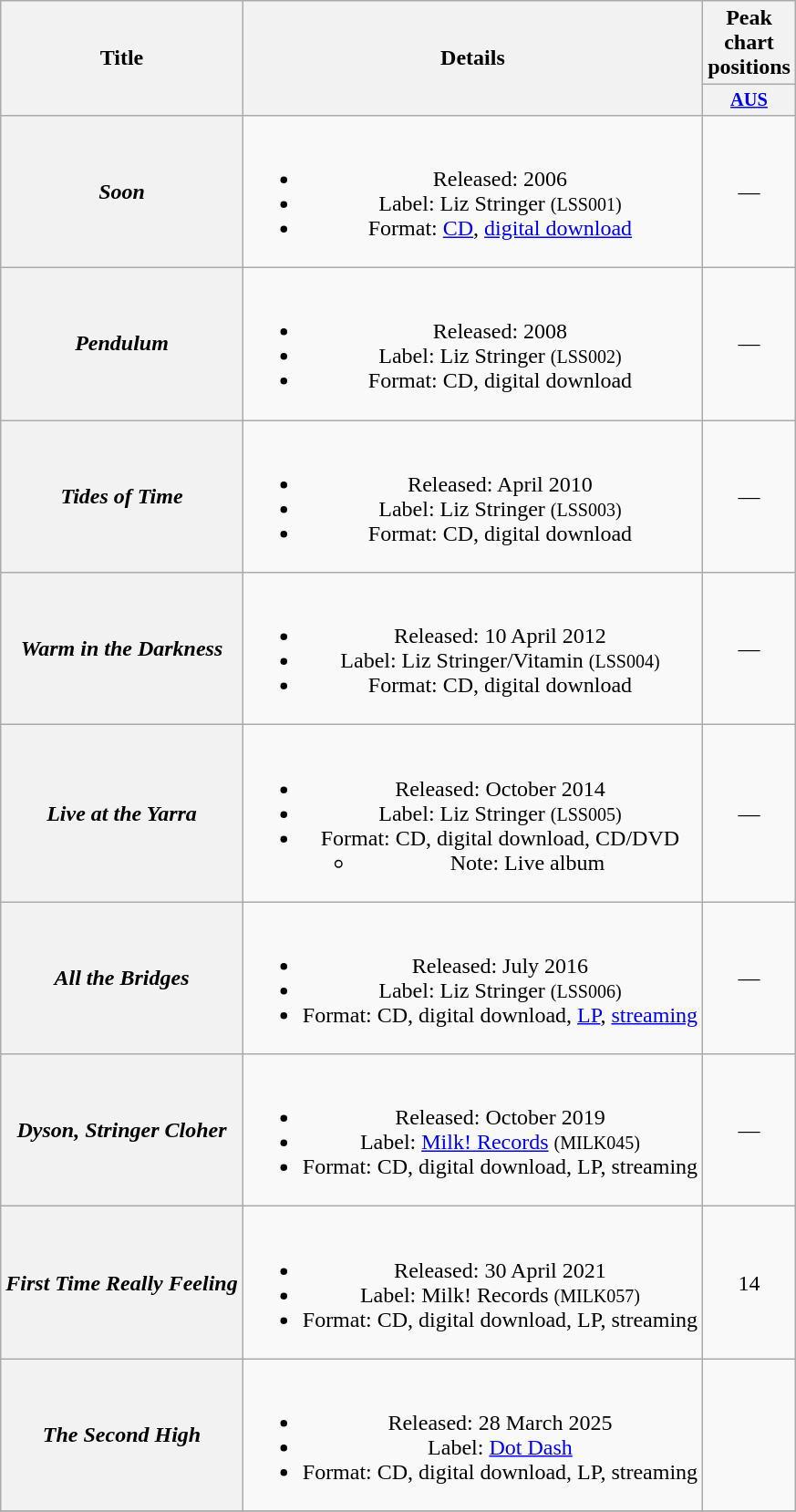<table class="wikitable plainrowheaders" style="text-align:center;" border="1">
<tr>
<th scope="col" rowspan="2">Title</th>
<th scope="col" rowspan="2">Details</th>
<th scope="col" colspan="1">Peak chart positions</th>
</tr>
<tr>
<th scope="col" style="width:3em;font-size:85%;"><a href='#'>AUS</a><br></th>
</tr>
<tr>
<th scope="row"><em>Soon</em></th>
<td><br><ul><li>Released: 2006</li><li>Label: Liz Stringer <small>(LSS001)</small></li><li>Format: <a href='#'>CD</a>, <a href='#'>digital download</a></li></ul></td>
<td>—</td>
</tr>
<tr>
<th scope="row"><em>Pendulum</em></th>
<td><br><ul><li>Released: 2008</li><li>Label: Liz Stringer <small>(LSS002)</small></li><li>Format: CD, digital download</li></ul></td>
<td>—</td>
</tr>
<tr>
<th scope="row"><em>Tides of Time</em></th>
<td><br><ul><li>Released: April 2010</li><li>Label: Liz Stringer <small>(LSS003)</small></li><li>Format: CD, digital download</li></ul></td>
<td>—</td>
</tr>
<tr>
<th scope="row"><em>Warm in the Darkness</em></th>
<td><br><ul><li>Released: 10 April 2012</li><li>Label: Liz Stringer/Vitamin <small>(LSS004)</small></li><li>Format: CD, digital download</li></ul></td>
<td>—</td>
</tr>
<tr>
<th scope="row"><em>Live at the Yarra</em></th>
<td><br><ul><li>Released: October 2014</li><li>Label: Liz Stringer <small>(LSS005)</small></li><li>Format: CD, digital download, CD/DVD<ul><li>Note: Live album</li></ul></li></ul></td>
<td>—</td>
</tr>
<tr>
<th scope="row"><em>All the Bridges</em></th>
<td><br><ul><li>Released: July 2016</li><li>Label: Liz Stringer <small>(LSS006)</small></li><li>Format: CD, digital download, <a href='#'>LP</a>, <a href='#'>streaming</a></li></ul></td>
<td>—</td>
</tr>
<tr>
<th scope="row"><em>Dyson, Stringer Cloher</em> <br></th>
<td><br><ul><li>Released: October 2019</li><li>Label: <a href='#'>Milk! Records</a> <small>(MILK045)</small></li><li>Format: CD, digital download, LP, streaming</li></ul></td>
<td>—</td>
</tr>
<tr>
<th scope="row"><em>First Time Really Feeling</em></th>
<td><br><ul><li>Released: 30 April 2021</li><li>Label: Milk! Records <small>(MILK057)</small></li><li>Format: CD, digital download, LP, streaming</li></ul></td>
<td>14</td>
</tr>
<tr>
<th scope="row"><em>The Second High</em></th>
<td><br><ul><li>Released: 28 March 2025</li><li>Label: <a href='#'>Dot Dash</a></li><li>Format: CD, digital download, LP, streaming</li></ul></td>
<td></td>
</tr>
<tr>
</tr>
</table>
